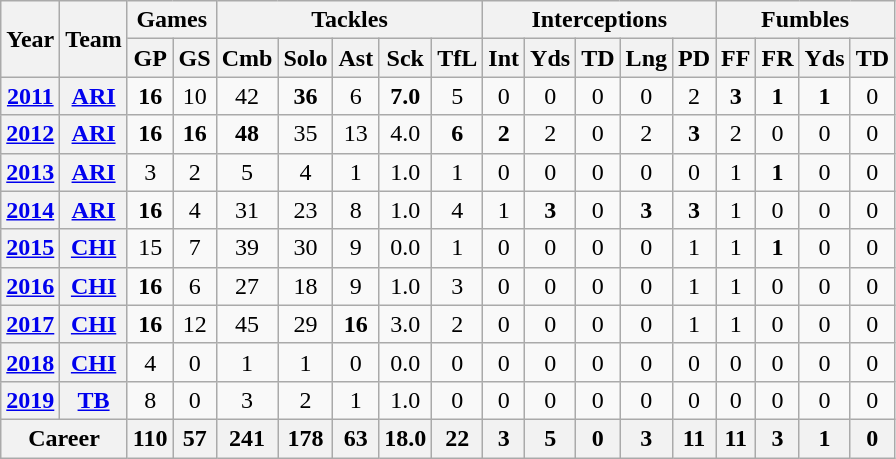<table class="wikitable" style="text-align:center;">
<tr>
<th rowspan="2">Year</th>
<th rowspan="2">Team</th>
<th colspan="2">Games</th>
<th colspan="5">Tackles</th>
<th colspan="5">Interceptions</th>
<th colspan="4">Fumbles</th>
</tr>
<tr>
<th>GP</th>
<th>GS</th>
<th>Cmb</th>
<th>Solo</th>
<th>Ast</th>
<th>Sck</th>
<th>TfL</th>
<th>Int</th>
<th>Yds</th>
<th>TD</th>
<th>Lng</th>
<th>PD</th>
<th>FF</th>
<th>FR</th>
<th>Yds</th>
<th>TD</th>
</tr>
<tr>
<th><a href='#'>2011</a></th>
<th><a href='#'>ARI</a></th>
<td><strong>16</strong></td>
<td>10</td>
<td>42</td>
<td><strong>36</strong></td>
<td>6</td>
<td><strong>7.0</strong></td>
<td>5</td>
<td>0</td>
<td>0</td>
<td>0</td>
<td>0</td>
<td>2</td>
<td><strong>3</strong></td>
<td><strong>1</strong></td>
<td><strong>1</strong></td>
<td>0</td>
</tr>
<tr>
<th><a href='#'>2012</a></th>
<th><a href='#'>ARI</a></th>
<td><strong>16</strong></td>
<td><strong>16</strong></td>
<td><strong>48</strong></td>
<td>35</td>
<td>13</td>
<td>4.0</td>
<td><strong>6</strong></td>
<td><strong>2</strong></td>
<td>2</td>
<td>0</td>
<td>2</td>
<td><strong>3</strong></td>
<td>2</td>
<td>0</td>
<td>0</td>
<td>0</td>
</tr>
<tr>
<th><a href='#'>2013</a></th>
<th><a href='#'>ARI</a></th>
<td>3</td>
<td>2</td>
<td>5</td>
<td>4</td>
<td>1</td>
<td>1.0</td>
<td>1</td>
<td>0</td>
<td>0</td>
<td>0</td>
<td>0</td>
<td>0</td>
<td>1</td>
<td><strong>1</strong></td>
<td>0</td>
<td>0</td>
</tr>
<tr>
<th><a href='#'>2014</a></th>
<th><a href='#'>ARI</a></th>
<td><strong>16</strong></td>
<td>4</td>
<td>31</td>
<td>23</td>
<td>8</td>
<td>1.0</td>
<td>4</td>
<td>1</td>
<td><strong>3</strong></td>
<td>0</td>
<td><strong>3</strong></td>
<td><strong>3</strong></td>
<td>1</td>
<td>0</td>
<td>0</td>
<td>0</td>
</tr>
<tr>
<th><a href='#'>2015</a></th>
<th><a href='#'>CHI</a></th>
<td>15</td>
<td>7</td>
<td>39</td>
<td>30</td>
<td>9</td>
<td>0.0</td>
<td>1</td>
<td>0</td>
<td>0</td>
<td>0</td>
<td>0</td>
<td>1</td>
<td>1</td>
<td><strong>1</strong></td>
<td>0</td>
<td>0</td>
</tr>
<tr>
<th><a href='#'>2016</a></th>
<th><a href='#'>CHI</a></th>
<td><strong>16</strong></td>
<td>6</td>
<td>27</td>
<td>18</td>
<td>9</td>
<td>1.0</td>
<td>3</td>
<td>0</td>
<td>0</td>
<td>0</td>
<td>0</td>
<td>1</td>
<td>1</td>
<td>0</td>
<td>0</td>
<td>0</td>
</tr>
<tr>
<th><a href='#'>2017</a></th>
<th><a href='#'>CHI</a></th>
<td><strong>16</strong></td>
<td>12</td>
<td>45</td>
<td>29</td>
<td><strong>16</strong></td>
<td>3.0</td>
<td>2</td>
<td>0</td>
<td>0</td>
<td>0</td>
<td>0</td>
<td>1</td>
<td>1</td>
<td>0</td>
<td>0</td>
<td>0</td>
</tr>
<tr>
<th><a href='#'>2018</a></th>
<th><a href='#'>CHI</a></th>
<td>4</td>
<td>0</td>
<td>1</td>
<td>1</td>
<td>0</td>
<td>0.0</td>
<td>0</td>
<td>0</td>
<td>0</td>
<td>0</td>
<td>0</td>
<td>0</td>
<td>0</td>
<td>0</td>
<td>0</td>
<td>0</td>
</tr>
<tr>
<th><a href='#'>2019</a></th>
<th><a href='#'>TB</a></th>
<td>8</td>
<td>0</td>
<td>3</td>
<td>2</td>
<td>1</td>
<td>1.0</td>
<td>0</td>
<td>0</td>
<td>0</td>
<td>0</td>
<td>0</td>
<td>0</td>
<td>0</td>
<td>0</td>
<td>0</td>
<td>0</td>
</tr>
<tr>
<th colspan="2">Career</th>
<th>110</th>
<th>57</th>
<th>241</th>
<th>178</th>
<th>63</th>
<th>18.0</th>
<th>22</th>
<th>3</th>
<th>5</th>
<th>0</th>
<th>3</th>
<th>11</th>
<th>11</th>
<th>3</th>
<th>1</th>
<th>0</th>
</tr>
</table>
